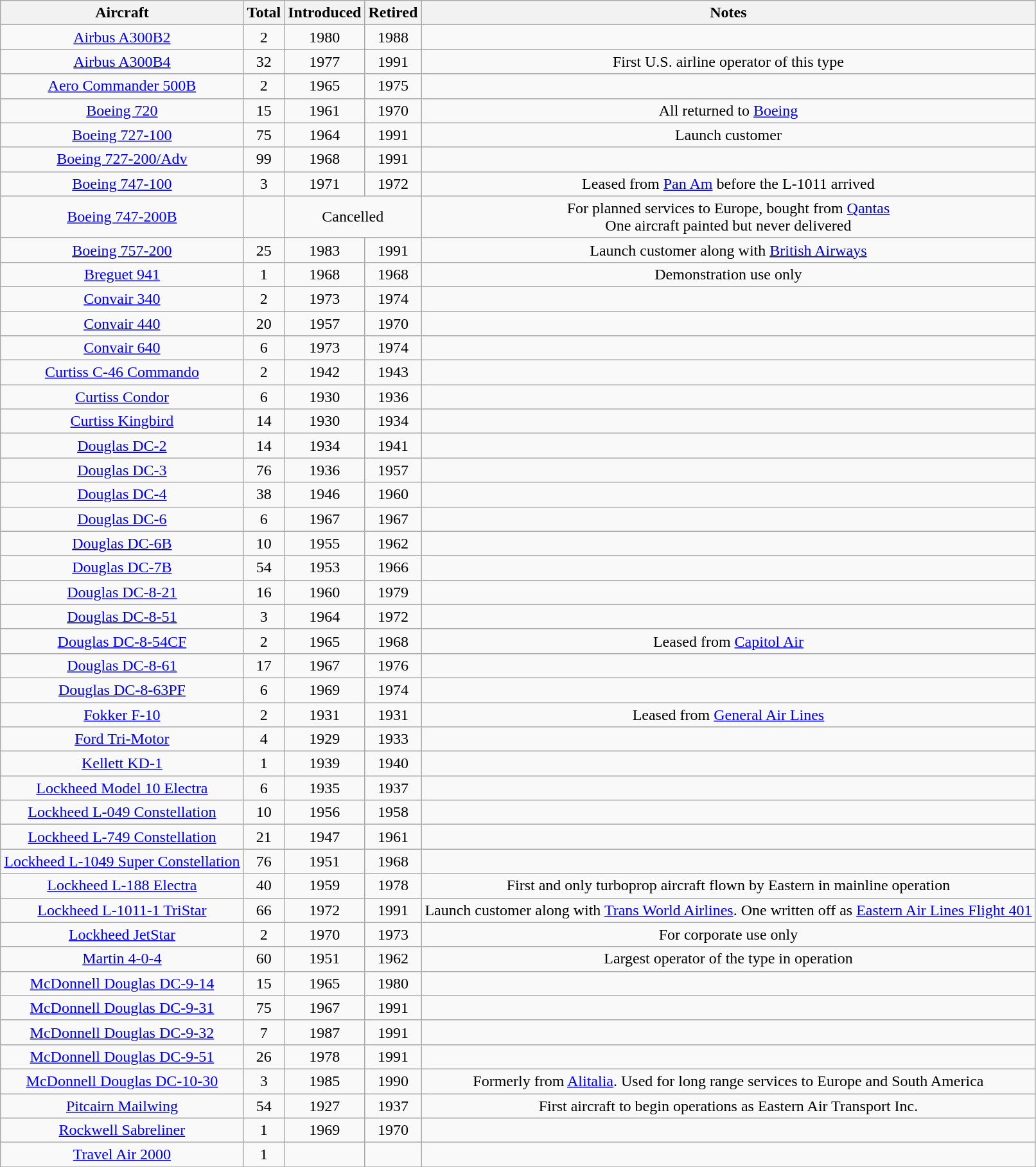<table class="wikitable sortable" style="border-collapse:collapse;text-align:center">
<tr>
<th>Aircraft</th>
<th>Total</th>
<th>Introduced</th>
<th>Retired</th>
<th>Notes</th>
</tr>
<tr>
<td><a href='#'>Airbus A300B2</a></td>
<td>2</td>
<td>1980</td>
<td>1988</td>
<td></td>
</tr>
<tr>
<td><a href='#'>Airbus A300B4</a></td>
<td>32</td>
<td>1977</td>
<td>1991</td>
<td>First U.S. airline operator of this type</td>
</tr>
<tr>
<td><a href='#'>Aero Commander 500B</a></td>
<td>2</td>
<td>1965</td>
<td>1975</td>
<td></td>
</tr>
<tr>
<td><a href='#'>Boeing 720</a></td>
<td>15</td>
<td>1961</td>
<td>1970</td>
<td>All returned to <a href='#'>Boeing</a></td>
</tr>
<tr>
<td><a href='#'>Boeing 727-100</a></td>
<td>75</td>
<td>1964</td>
<td>1991</td>
<td>Launch customer</td>
</tr>
<tr>
<td><a href='#'>Boeing 727-200/Adv</a></td>
<td>99</td>
<td>1968</td>
<td>1991</td>
<td></td>
</tr>
<tr>
<td><a href='#'>Boeing 747-100</a></td>
<td>3</td>
<td>1971</td>
<td>1972</td>
<td>Leased from <a href='#'>Pan Am</a> before the L-1011 arrived</td>
</tr>
<tr>
<td><a href='#'>Boeing 747-200B</a></td>
<td></td>
<td colspan=2>Cancelled</td>
<td>For planned services to Europe, bought from <a href='#'>Qantas</a> <br> One aircraft painted but never delivered</td>
</tr>
<tr>
<td><a href='#'>Boeing 757-200</a></td>
<td>25</td>
<td>1983</td>
<td>1991</td>
<td>Launch customer along with <a href='#'>British Airways</a></td>
</tr>
<tr>
<td><a href='#'>Breguet 941</a></td>
<td>1</td>
<td>1968</td>
<td>1968</td>
<td>Demonstration use only</td>
</tr>
<tr>
<td><a href='#'>Convair 340</a></td>
<td>2</td>
<td>1973</td>
<td>1974</td>
<td></td>
</tr>
<tr>
<td><a href='#'>Convair 440</a></td>
<td>20</td>
<td>1957</td>
<td>1970</td>
<td></td>
</tr>
<tr>
<td><a href='#'>Convair 640</a></td>
<td>6</td>
<td>1973</td>
<td>1974</td>
<td></td>
</tr>
<tr>
<td><a href='#'>Curtiss C-46 Commando</a></td>
<td>2</td>
<td>1942</td>
<td>1943</td>
<td></td>
</tr>
<tr>
<td><a href='#'>Curtiss Condor</a></td>
<td>6</td>
<td>1930</td>
<td>1936</td>
<td></td>
</tr>
<tr>
<td><a href='#'>Curtiss Kingbird</a></td>
<td>14</td>
<td>1930</td>
<td>1934</td>
<td></td>
</tr>
<tr>
<td><a href='#'>Douglas DC-2</a></td>
<td>14</td>
<td>1934</td>
<td>1941</td>
<td></td>
</tr>
<tr>
<td><a href='#'>Douglas DC-3</a></td>
<td>76</td>
<td>1936</td>
<td>1957</td>
<td></td>
</tr>
<tr>
<td><a href='#'>Douglas DC-4</a></td>
<td>38</td>
<td>1946</td>
<td>1960</td>
<td></td>
</tr>
<tr>
<td><a href='#'>Douglas DC-6</a></td>
<td>6</td>
<td>1967</td>
<td>1967</td>
<td></td>
</tr>
<tr>
<td><a href='#'>Douglas DC-6B</a></td>
<td>10</td>
<td>1955</td>
<td>1962</td>
<td></td>
</tr>
<tr>
<td><a href='#'>Douglas DC-7B</a></td>
<td>54</td>
<td>1953</td>
<td>1966</td>
<td></td>
</tr>
<tr>
<td><a href='#'>Douglas DC-8-21</a></td>
<td>16</td>
<td>1960</td>
<td>1979</td>
<td></td>
</tr>
<tr>
<td><a href='#'>Douglas DC-8-51</a></td>
<td>3</td>
<td>1964</td>
<td>1972</td>
<td></td>
</tr>
<tr>
<td><a href='#'>Douglas DC-8-54CF</a></td>
<td>2</td>
<td>1965</td>
<td>1968</td>
<td>Leased from <a href='#'>Capitol Air</a></td>
</tr>
<tr>
<td><a href='#'>Douglas DC-8-61</a></td>
<td>17</td>
<td>1967</td>
<td>1976</td>
<td></td>
</tr>
<tr>
<td><a href='#'>Douglas DC-8-63PF</a></td>
<td>6</td>
<td>1969</td>
<td>1974</td>
<td></td>
</tr>
<tr>
<td><a href='#'>Fokker F-10</a></td>
<td>2</td>
<td>1931</td>
<td>1931</td>
<td>Leased from <a href='#'>General Air Lines</a></td>
</tr>
<tr>
<td><a href='#'>Ford Tri-Motor</a></td>
<td>4</td>
<td>1929</td>
<td>1933</td>
<td></td>
</tr>
<tr>
<td><a href='#'>Kellett KD-1</a></td>
<td>1</td>
<td>1939</td>
<td>1940</td>
<td></td>
</tr>
<tr>
<td><a href='#'>Lockheed Model 10 Electra</a></td>
<td>6</td>
<td>1935</td>
<td>1937</td>
<td></td>
</tr>
<tr>
<td><a href='#'>Lockheed L-049 Constellation</a></td>
<td>10</td>
<td>1956</td>
<td>1958</td>
<td></td>
</tr>
<tr>
<td><a href='#'>Lockheed L-749 Constellation</a></td>
<td>21</td>
<td>1947</td>
<td>1961</td>
<td></td>
</tr>
<tr>
<td><a href='#'>Lockheed L-1049 Super Constellation</a></td>
<td>76</td>
<td>1951</td>
<td>1968</td>
<td></td>
</tr>
<tr>
<td><a href='#'>Lockheed L-188 Electra</a></td>
<td>40</td>
<td>1959</td>
<td>1978</td>
<td>First and only turboprop aircraft flown by Eastern in mainline operation</td>
</tr>
<tr>
<td><a href='#'>Lockheed L-1011-1 TriStar</a></td>
<td>66</td>
<td>1972</td>
<td>1991</td>
<td>Launch customer along with <a href='#'>Trans World Airlines</a>. One written off as <a href='#'>Eastern Air Lines Flight 401</a></td>
</tr>
<tr>
<td><a href='#'>Lockheed JetStar</a></td>
<td>2</td>
<td>1970</td>
<td>1973</td>
<td>For corporate use only</td>
</tr>
<tr>
<td><a href='#'>Martin 4-0-4</a></td>
<td>60</td>
<td>1951</td>
<td>1962</td>
<td>Largest operator of the type in operation</td>
</tr>
<tr>
<td><a href='#'>McDonnell Douglas DC-9-14</a></td>
<td>15</td>
<td>1965</td>
<td>1980</td>
<td></td>
</tr>
<tr>
<td><a href='#'>McDonnell Douglas DC-9-31</a></td>
<td>75</td>
<td>1967</td>
<td>1991</td>
<td></td>
</tr>
<tr>
<td><a href='#'>McDonnell Douglas DC-9-32</a></td>
<td>7</td>
<td>1987</td>
<td>1991</td>
<td></td>
</tr>
<tr>
<td><a href='#'>McDonnell Douglas DC-9-51</a></td>
<td>26</td>
<td>1978</td>
<td>1991</td>
<td></td>
</tr>
<tr>
<td><a href='#'>McDonnell Douglas DC-10-30</a></td>
<td>3</td>
<td>1985</td>
<td>1990</td>
<td>Formerly from <a href='#'>Alitalia</a>. Used for long range services to Europe and South America</td>
</tr>
<tr>
<td><a href='#'>Pitcairn Mailwing</a></td>
<td>54</td>
<td>1927</td>
<td>1937</td>
<td>First aircraft to begin operations as Eastern Air Transport Inc.</td>
</tr>
<tr>
<td><a href='#'>Rockwell Sabreliner</a></td>
<td>1</td>
<td>1969</td>
<td>1970</td>
<td></td>
</tr>
<tr>
<td><a href='#'>Travel Air 2000</a></td>
<td>1</td>
<td></td>
<td></td>
<td></td>
</tr>
<tr>
</tr>
</table>
